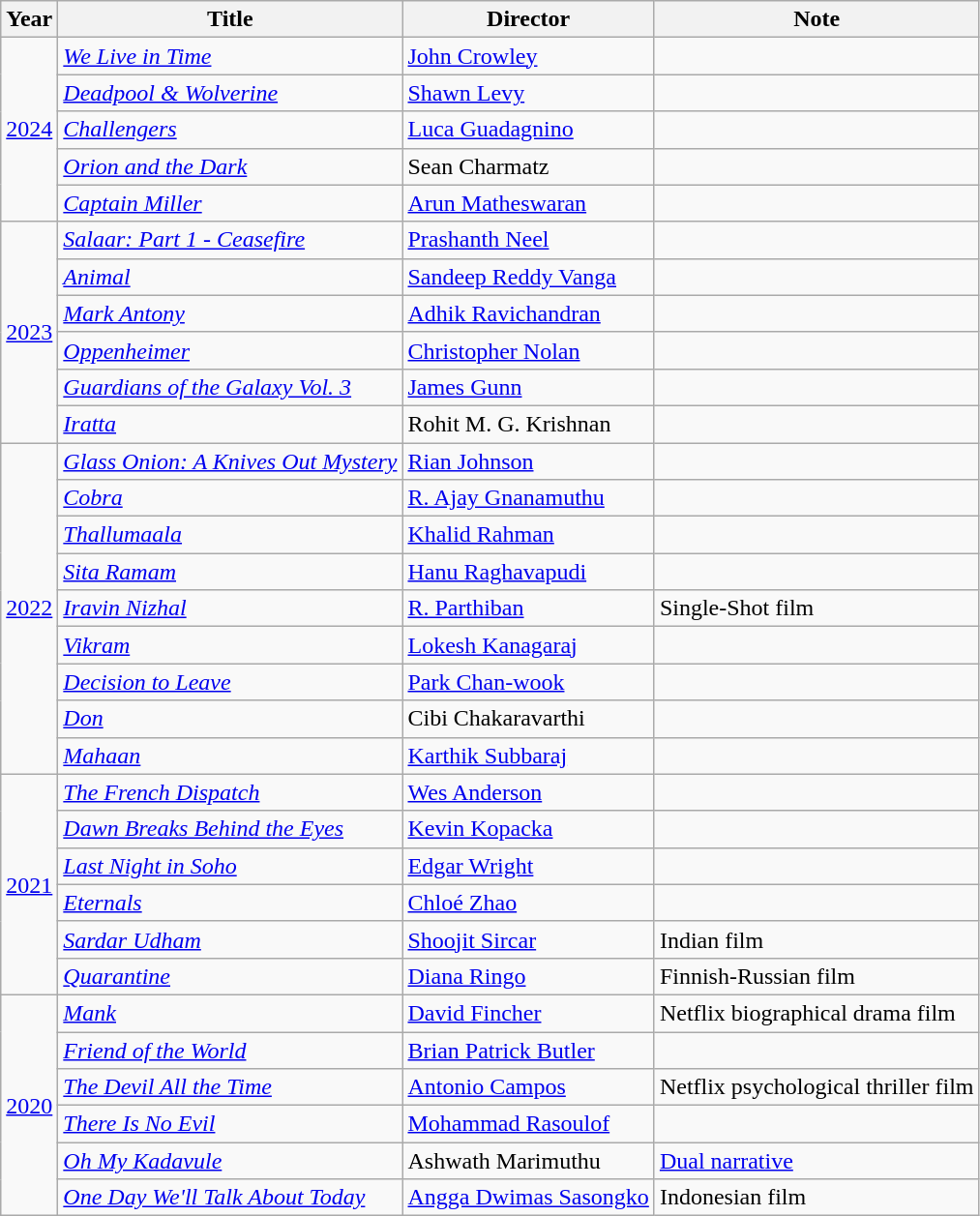<table class="wikitable">
<tr>
<th>Year</th>
<th>Title</th>
<th>Director</th>
<th>Note</th>
</tr>
<tr>
<td rowspan="5"><a href='#'>2024</a></td>
<td><em><a href='#'>We Live in Time</a></em></td>
<td><a href='#'>John Crowley</a></td>
<td></td>
</tr>
<tr>
<td><em><a href='#'>Deadpool & Wolverine</a></em></td>
<td><a href='#'>Shawn Levy</a></td>
<td></td>
</tr>
<tr>
<td><em><a href='#'>Challengers</a></em></td>
<td><a href='#'>Luca Guadagnino</a></td>
<td></td>
</tr>
<tr>
<td><em><a href='#'>Orion and the Dark</a></em></td>
<td>Sean Charmatz</td>
<td></td>
</tr>
<tr>
<td><em><a href='#'>Captain Miller</a></em></td>
<td><a href='#'>Arun Matheswaran</a></td>
<td></td>
</tr>
<tr>
<td rowspan="6"><a href='#'>2023</a></td>
<td><em><a href='#'>Salaar: Part 1 - Ceasefire</a></em></td>
<td><a href='#'>Prashanth Neel</a></td>
<td></td>
</tr>
<tr>
<td><em><a href='#'>Animal</a></em></td>
<td><a href='#'>Sandeep Reddy Vanga</a></td>
<td></td>
</tr>
<tr>
<td><em><a href='#'>Mark Antony</a></em></td>
<td><a href='#'>Adhik Ravichandran</a></td>
<td></td>
</tr>
<tr>
<td><em><a href='#'>Oppenheimer</a></em></td>
<td><a href='#'>Christopher Nolan</a></td>
<td></td>
</tr>
<tr>
<td><em><a href='#'>Guardians of the Galaxy Vol. 3</a></em></td>
<td><a href='#'>James Gunn</a></td>
<td></td>
</tr>
<tr>
<td><em><a href='#'>Iratta</a></em></td>
<td>Rohit M. G. Krishnan</td>
<td></td>
</tr>
<tr>
<td rowspan="9"><a href='#'>2022</a></td>
<td><em><a href='#'>Glass Onion: A Knives Out Mystery</a></em></td>
<td><a href='#'>Rian Johnson</a></td>
<td></td>
</tr>
<tr>
<td><em><a href='#'>Cobra</a></em></td>
<td><a href='#'>R. Ajay Gnanamuthu</a></td>
<td></td>
</tr>
<tr>
<td><em><a href='#'>Thallumaala</a></em></td>
<td><a href='#'>Khalid Rahman</a></td>
<td></td>
</tr>
<tr>
<td><em><a href='#'>Sita Ramam</a></em></td>
<td><a href='#'>Hanu Raghavapudi</a></td>
<td></td>
</tr>
<tr>
<td><em><a href='#'>Iravin Nizhal</a></em></td>
<td><a href='#'>R. Parthiban</a></td>
<td>Single-Shot film</td>
</tr>
<tr>
<td><em><a href='#'>Vikram</a></em></td>
<td><a href='#'>Lokesh Kanagaraj</a></td>
<td></td>
</tr>
<tr>
<td><em><a href='#'>Decision to Leave</a></em></td>
<td><a href='#'>Park Chan-wook</a></td>
<td></td>
</tr>
<tr>
<td><em><a href='#'>Don</a></em></td>
<td>Cibi Chakaravarthi</td>
<td></td>
</tr>
<tr>
<td><em><a href='#'>Mahaan</a></em></td>
<td><a href='#'>Karthik Subbaraj</a></td>
<td></td>
</tr>
<tr>
<td rowspan="6"><a href='#'>2021</a></td>
<td><em><a href='#'>The French Dispatch</a></em></td>
<td><a href='#'>Wes Anderson</a></td>
<td></td>
</tr>
<tr>
<td><em><a href='#'>Dawn Breaks Behind the Eyes</a></em></td>
<td><a href='#'>Kevin Kopacka</a></td>
<td></td>
</tr>
<tr>
<td><em><a href='#'>Last Night in Soho</a></em></td>
<td><a href='#'>Edgar Wright</a></td>
<td></td>
</tr>
<tr>
<td><em><a href='#'>Eternals</a></em></td>
<td><a href='#'>Chloé Zhao</a></td>
<td></td>
</tr>
<tr>
<td><em><a href='#'>Sardar Udham</a></em></td>
<td><a href='#'>Shoojit Sircar</a></td>
<td>Indian film</td>
</tr>
<tr>
<td><em><a href='#'>Quarantine</a></em></td>
<td><a href='#'>Diana Ringo</a></td>
<td>Finnish-Russian film</td>
</tr>
<tr>
<td rowspan="6"><a href='#'>2020</a></td>
<td><em><a href='#'>Mank</a></em></td>
<td><a href='#'>David Fincher</a></td>
<td>Netflix biographical drama film</td>
</tr>
<tr>
<td><em><a href='#'>Friend of the World</a></em></td>
<td><a href='#'>Brian Patrick Butler</a></td>
<td></td>
</tr>
<tr>
<td><em><a href='#'>The Devil All the Time</a></em></td>
<td><a href='#'>Antonio Campos</a></td>
<td>Netflix psychological thriller film</td>
</tr>
<tr>
<td><em><a href='#'>There Is No Evil</a></em></td>
<td><a href='#'>Mohammad Rasoulof</a></td>
<td></td>
</tr>
<tr>
<td><em><a href='#'>Oh My Kadavule</a></em></td>
<td>Ashwath Marimuthu</td>
<td><a href='#'>Dual narrative</a></td>
</tr>
<tr>
<td><em><a href='#'>One Day We'll Talk About Today</a></em></td>
<td><a href='#'>Angga Dwimas Sasongko</a></td>
<td>Indonesian film</td>
</tr>
</table>
